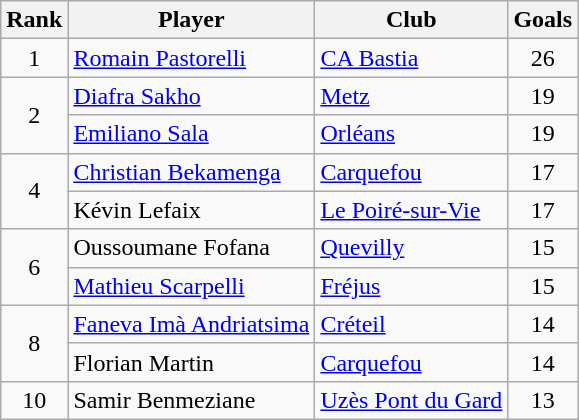<table class="wikitable" style="text-align:center">
<tr>
<th>Rank</th>
<th>Player</th>
<th>Club</th>
<th>Goals</th>
</tr>
<tr>
<td>1</td>
<td align="left"><a href='#'>Romain Pastorelli</a></td>
<td align="left"><a href='#'>CA Bastia</a></td>
<td>26</td>
</tr>
<tr>
<td rowspan="2">2</td>
<td align="left"><a href='#'>Diafra Sakho</a></td>
<td align="left"><a href='#'>Metz</a></td>
<td>19</td>
</tr>
<tr>
<td align="left"><a href='#'>Emiliano Sala</a></td>
<td align="left"><a href='#'>Orléans</a></td>
<td>19</td>
</tr>
<tr>
<td rowspan="2">4</td>
<td align="left"><a href='#'>Christian Bekamenga</a></td>
<td align="left"><a href='#'>Carquefou</a></td>
<td>17</td>
</tr>
<tr>
<td align="left">Kévin Lefaix</td>
<td align="left"><a href='#'>Le Poiré-sur-Vie</a></td>
<td>17</td>
</tr>
<tr>
<td rowspan="2">6</td>
<td align="left">Oussoumane Fofana</td>
<td align="left"><a href='#'>Quevilly</a></td>
<td>15</td>
</tr>
<tr>
<td align="left"><a href='#'>Mathieu Scarpelli</a></td>
<td align="left"><a href='#'>Fréjus</a></td>
<td>15</td>
</tr>
<tr>
<td rowspan="2">8</td>
<td align="left"><a href='#'>Faneva Imà Andriatsima</a></td>
<td align="left"><a href='#'>Créteil</a></td>
<td>14</td>
</tr>
<tr>
<td align="left">Florian Martin</td>
<td align="left"><a href='#'>Carquefou</a></td>
<td>14</td>
</tr>
<tr>
<td>10</td>
<td align="left">Samir Benmeziane</td>
<td align="left"><a href='#'>Uzès Pont du Gard</a></td>
<td>13</td>
</tr>
</table>
